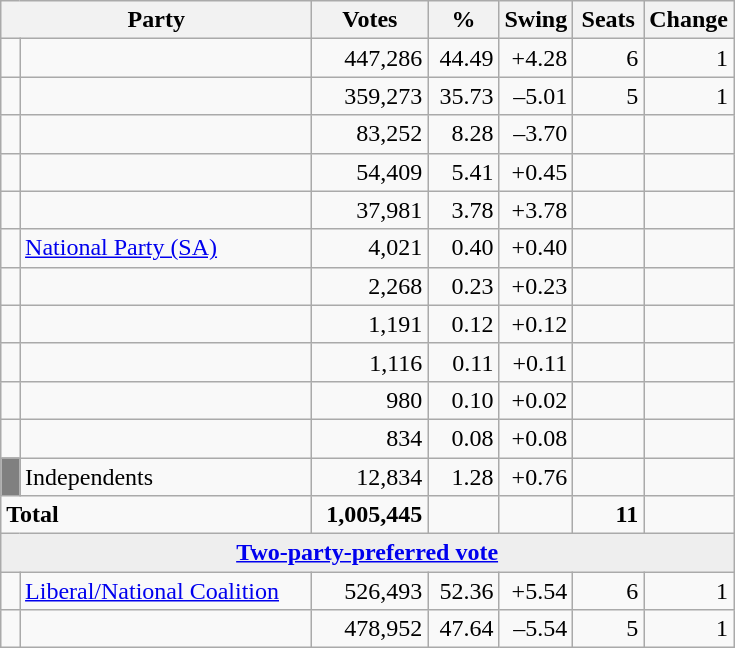<table class="wikitable">
<tr>
<th style="width:200px" colspan=2><strong>Party</strong></th>
<th style="width:70px; text-align:center;"><strong>Votes</strong></th>
<th style="width:40px; text-align:center;"><strong>%</strong></th>
<th style="width:40px; text-align:center;"><strong>Swing</strong></th>
<th style="width:40px; text-align:center;"><strong>Seats</strong></th>
<th style="width:40px; text-align:center;"><strong>Change</strong></th>
</tr>
<tr>
<td> </td>
<td></td>
<td align=right>447,286</td>
<td align=right>44.49</td>
<td align=right>+4.28</td>
<td align=right>6</td>
<td align=right> 1</td>
</tr>
<tr>
<td> </td>
<td></td>
<td align=right>359,273</td>
<td align=right>35.73</td>
<td align=right>–5.01</td>
<td align=right>5</td>
<td align=right> 1</td>
</tr>
<tr>
<td> </td>
<td></td>
<td align=right>83,252</td>
<td align=right>8.28</td>
<td align=right>–3.70</td>
<td align=right></td>
<td align=right></td>
</tr>
<tr>
<td> </td>
<td></td>
<td align=right>54,409</td>
<td align=right>5.41</td>
<td align=right>+0.45</td>
<td align=right></td>
<td align=right></td>
</tr>
<tr>
<td> </td>
<td></td>
<td align=right>37,981</td>
<td align=right>3.78</td>
<td align=right>+3.78</td>
<td align=right></td>
<td align=right></td>
</tr>
<tr>
<td> </td>
<td><a href='#'>National Party (SA)</a></td>
<td align=right>4,021</td>
<td align=right>0.40</td>
<td align=right>+0.40</td>
<td align=right></td>
<td align=right></td>
</tr>
<tr>
<td> </td>
<td></td>
<td align=right>2,268</td>
<td align=right>0.23</td>
<td align=right>+0.23</td>
<td align=right></td>
<td align=right></td>
</tr>
<tr>
<td> </td>
<td></td>
<td align=right>1,191</td>
<td align=right>0.12</td>
<td align=right>+0.12</td>
<td align=right></td>
<td align=right></td>
</tr>
<tr>
<td> </td>
<td></td>
<td align=right>1,116</td>
<td align=right>0.11</td>
<td align=right>+0.11</td>
<td align=right></td>
<td align=right></td>
</tr>
<tr>
<td> </td>
<td></td>
<td align=right>980</td>
<td align=right>0.10</td>
<td align=right>+0.02</td>
<td align=right></td>
<td align=right></td>
</tr>
<tr>
<td> </td>
<td></td>
<td align=right>834</td>
<td align=right>0.08</td>
<td align=right>+0.08</td>
<td align=right></td>
<td align=right></td>
</tr>
<tr>
<td style="background:gray;"> </td>
<td>Independents</td>
<td align=right>12,834</td>
<td align=right>1.28</td>
<td align=right>+0.76</td>
<td align=right></td>
<td align=right></td>
</tr>
<tr>
<td colspan=2><strong>Total</strong></td>
<td align=right><strong>1,005,445</strong></td>
<td align=right> </td>
<td align=right> </td>
<td align=right><strong>11</strong></td>
<td align=right></td>
</tr>
<tr>
<td colspan="7" style="text-align:center; background:#eee;"><strong><a href='#'>Two-party-preferred vote</a></strong></td>
</tr>
<tr>
<td> </td>
<td><a href='#'>Liberal/National Coalition</a></td>
<td align=right>526,493</td>
<td align=right>52.36</td>
<td align=right>+5.54</td>
<td align=right>6</td>
<td align=right> 1</td>
</tr>
<tr>
<td> </td>
<td></td>
<td align=right>478,952</td>
<td align=right>47.64</td>
<td align=right>–5.54</td>
<td align=right>5</td>
<td align=right> 1</td>
</tr>
</table>
